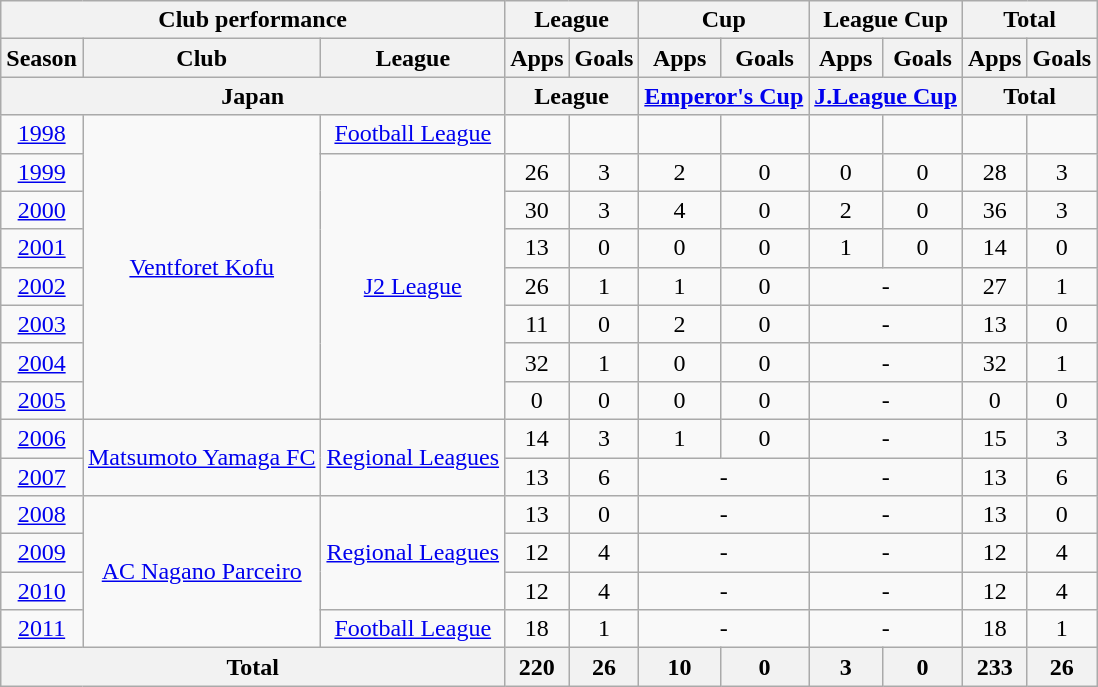<table class="wikitable" style="text-align:center;">
<tr>
<th colspan=3>Club performance</th>
<th colspan=2>League</th>
<th colspan=2>Cup</th>
<th colspan=2>League Cup</th>
<th colspan=2>Total</th>
</tr>
<tr>
<th>Season</th>
<th>Club</th>
<th>League</th>
<th>Apps</th>
<th>Goals</th>
<th>Apps</th>
<th>Goals</th>
<th>Apps</th>
<th>Goals</th>
<th>Apps</th>
<th>Goals</th>
</tr>
<tr>
<th colspan=3>Japan</th>
<th colspan=2>League</th>
<th colspan=2><a href='#'>Emperor's Cup</a></th>
<th colspan=2><a href='#'>J.League Cup</a></th>
<th colspan=2>Total</th>
</tr>
<tr>
<td><a href='#'>1998</a></td>
<td rowspan="8"><a href='#'>Ventforet Kofu</a></td>
<td><a href='#'>Football League</a></td>
<td></td>
<td></td>
<td></td>
<td></td>
<td></td>
<td></td>
<td></td>
<td></td>
</tr>
<tr>
<td><a href='#'>1999</a></td>
<td rowspan="7"><a href='#'>J2 League</a></td>
<td>26</td>
<td>3</td>
<td>2</td>
<td>0</td>
<td>0</td>
<td>0</td>
<td>28</td>
<td>3</td>
</tr>
<tr>
<td><a href='#'>2000</a></td>
<td>30</td>
<td>3</td>
<td>4</td>
<td>0</td>
<td>2</td>
<td>0</td>
<td>36</td>
<td>3</td>
</tr>
<tr>
<td><a href='#'>2001</a></td>
<td>13</td>
<td>0</td>
<td>0</td>
<td>0</td>
<td>1</td>
<td>0</td>
<td>14</td>
<td>0</td>
</tr>
<tr>
<td><a href='#'>2002</a></td>
<td>26</td>
<td>1</td>
<td>1</td>
<td>0</td>
<td colspan="2">-</td>
<td>27</td>
<td>1</td>
</tr>
<tr>
<td><a href='#'>2003</a></td>
<td>11</td>
<td>0</td>
<td>2</td>
<td>0</td>
<td colspan="2">-</td>
<td>13</td>
<td>0</td>
</tr>
<tr>
<td><a href='#'>2004</a></td>
<td>32</td>
<td>1</td>
<td>0</td>
<td>0</td>
<td colspan="2">-</td>
<td>32</td>
<td>1</td>
</tr>
<tr>
<td><a href='#'>2005</a></td>
<td>0</td>
<td>0</td>
<td>0</td>
<td>0</td>
<td colspan="2">-</td>
<td>0</td>
<td>0</td>
</tr>
<tr>
<td><a href='#'>2006</a></td>
<td rowspan="2"><a href='#'>Matsumoto Yamaga FC</a></td>
<td rowspan="2"><a href='#'>Regional Leagues</a></td>
<td>14</td>
<td>3</td>
<td>1</td>
<td>0</td>
<td colspan="2">-</td>
<td>15</td>
<td>3</td>
</tr>
<tr>
<td><a href='#'>2007</a></td>
<td>13</td>
<td>6</td>
<td colspan="2">-</td>
<td colspan="2">-</td>
<td>13</td>
<td>6</td>
</tr>
<tr>
<td><a href='#'>2008</a></td>
<td rowspan="4"><a href='#'>AC Nagano Parceiro</a></td>
<td rowspan="3"><a href='#'>Regional Leagues</a></td>
<td>13</td>
<td>0</td>
<td colspan="2">-</td>
<td colspan="2">-</td>
<td>13</td>
<td>0</td>
</tr>
<tr>
<td><a href='#'>2009</a></td>
<td>12</td>
<td>4</td>
<td colspan="2">-</td>
<td colspan="2">-</td>
<td>12</td>
<td>4</td>
</tr>
<tr>
<td><a href='#'>2010</a></td>
<td>12</td>
<td>4</td>
<td colspan="2">-</td>
<td colspan="2">-</td>
<td>12</td>
<td>4</td>
</tr>
<tr>
<td><a href='#'>2011</a></td>
<td><a href='#'>Football League</a></td>
<td>18</td>
<td>1</td>
<td colspan="2">-</td>
<td colspan="2">-</td>
<td>18</td>
<td>1</td>
</tr>
<tr>
<th colspan=3>Total</th>
<th>220</th>
<th>26</th>
<th>10</th>
<th>0</th>
<th>3</th>
<th>0</th>
<th>233</th>
<th>26</th>
</tr>
</table>
